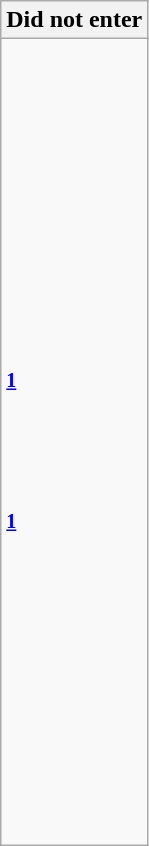<table class="wikitable collapsible collapsed">
<tr>
<th>Did not enter</th>
</tr>
<tr>
<td><br><br>
<br>
<br>
<br>
<br>
<br>
<br>
<br>
<br>
<br>
<br>
<sup><strong><a href='#'>1</a></strong></sup><br>
<br>
<br>
<br>
<br>
<sup><strong><a href='#'>1</a></strong></sup><br>
<br>
<br>
<br>
<br>
<br>
<br>
<br>
<br>
<br>
<br>
<br>
</td>
</tr>
</table>
